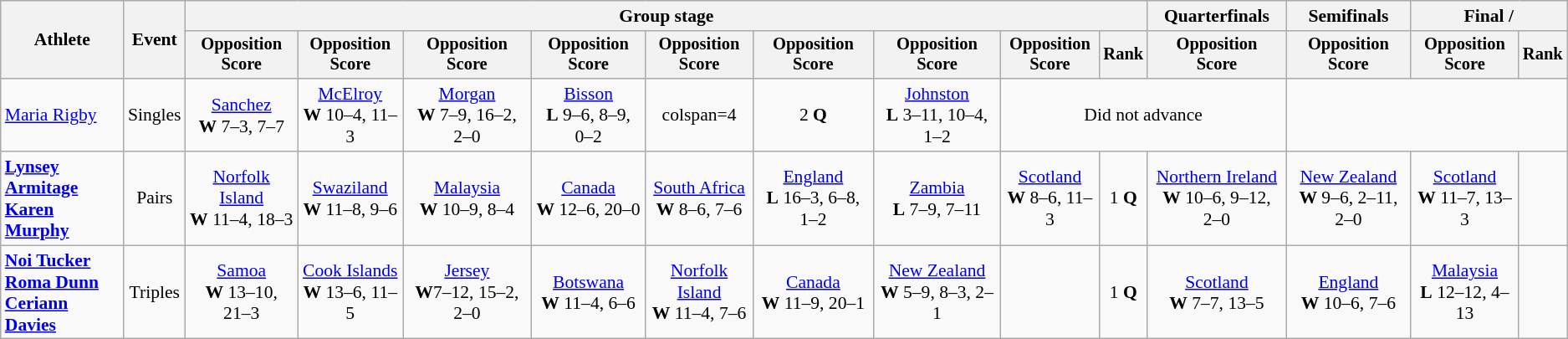<table class=wikitable style="font-size:90%;text-align:center">
<tr>
<th rowspan="2">Athlete</th>
<th rowspan="2">Event</th>
<th colspan=9>Group stage</th>
<th>Quarterfinals</th>
<th>Semifinals</th>
<th colspan=2>Final / </th>
</tr>
<tr style="font-size:95%">
<th>Opposition<br>Score</th>
<th>Opposition<br>Score</th>
<th>Opposition<br>Score</th>
<th>Opposition<br>Score</th>
<th>Opposition<br>Score</th>
<th>Opposition<br>Score</th>
<th>Opposition<br>Score</th>
<th>Opposition<br>Score</th>
<th>Rank</th>
<th>Opposition<br>Score</th>
<th>Opposition<br>Score</th>
<th>Opposition<br>Score</th>
<th>Rank</th>
</tr>
<tr>
<td align=left><a href='#'>Maria Rigby</a></td>
<td>Singles</td>
<td> <a href='#'>Sanchez</a> <br> <strong>W</strong> 7–3, 7–7</td>
<td> <a href='#'>McElroy</a> <br> <strong>W</strong> 10–4, 11–3</td>
<td> <a href='#'>Morgan</a> <br> <strong>W</strong> 7–9, 16–2, 2–0</td>
<td> <a href='#'>Bisson</a> <br> <strong>L</strong> 9–6, 8–9, 0–2</td>
<td>colspan=4 </td>
<td>2 <strong>Q</strong></td>
<td> <a href='#'>Johnston</a> <br> <strong>L</strong> 3–11, 10–4, 1–2</td>
<td colspan=3>Did not advance</td>
</tr>
<tr>
<td align=left><strong><a href='#'>Lynsey Armitage</a><br><a href='#'>Karen Murphy</a></strong></td>
<td>Pairs</td>
<td> <a href='#'>Norfolk Island</a> <br> <strong>W</strong> 11–4, 18–3</td>
<td> <a href='#'>Swaziland</a> <br> <strong>W</strong> 11–8, 9–6</td>
<td> <a href='#'>Malaysia</a> <br> <strong>W</strong> 10–9, 8–4</td>
<td> <a href='#'>Canada</a> <br> <strong>W</strong> 12–6, 20–0</td>
<td> <a href='#'>South Africa</a> <br> <strong>W</strong> 8–6, 7–6</td>
<td> <a href='#'>England</a> <br> <strong>L</strong> 16–3, 6–8, 1–2</td>
<td> <a href='#'>Zambia</a> <br> <strong>L</strong> 7–9, 7–11</td>
<td> <a href='#'>Scotland</a> <br> <strong>W</strong> 8–6, 11–3</td>
<td>1 <strong>Q</strong></td>
<td> <a href='#'>Northern Ireland</a> <br> <strong>W</strong> 10–6, 9–12, 2–0</td>
<td> <a href='#'>New Zealand</a> <br> <strong>W</strong> 9–6, 2–11, 2–0</td>
<td> <a href='#'>Scotland</a> <br> <strong>W</strong> 11–7, 13–3</td>
<td></td>
</tr>
<tr>
<td align=left><strong><a href='#'>Noi Tucker</a><br><a href='#'>Roma Dunn</a><br><a href='#'>Ceriann Davies</a></strong></td>
<td>Triples</td>
<td> <a href='#'>Samoa</a> <br> <strong>W</strong> 13–10, 21–3</td>
<td> <a href='#'>Cook Islands</a> <br> <strong>W</strong> 13–6, 11–5</td>
<td> <a href='#'>Jersey</a> <br> <strong>W</strong>7–12, 15–2, 2–0</td>
<td> <a href='#'>Botswana</a> <br> <strong>W</strong> 11–4, 6–6</td>
<td> <a href='#'>Norfolk Island</a> <br> <strong>W</strong> 11–4, 7–6</td>
<td> <a href='#'>Canada</a> <br> <strong>W</strong> 11–9, 20–1</td>
<td> <a href='#'>New Zealand</a> <br> <strong>W</strong> 5–9, 8–3, 2–1</td>
<td></td>
<td>1 <strong>Q</strong></td>
<td> <a href='#'>Scotland</a> <br> <strong>W</strong> 7–7, 13–5</td>
<td> <a href='#'>England</a> <br> <strong>W</strong> 10–6, 7–6</td>
<td> <a href='#'>Malaysia</a> <br> <strong>L</strong> 12–12, 4–13</td>
<td></td>
</tr>
</table>
